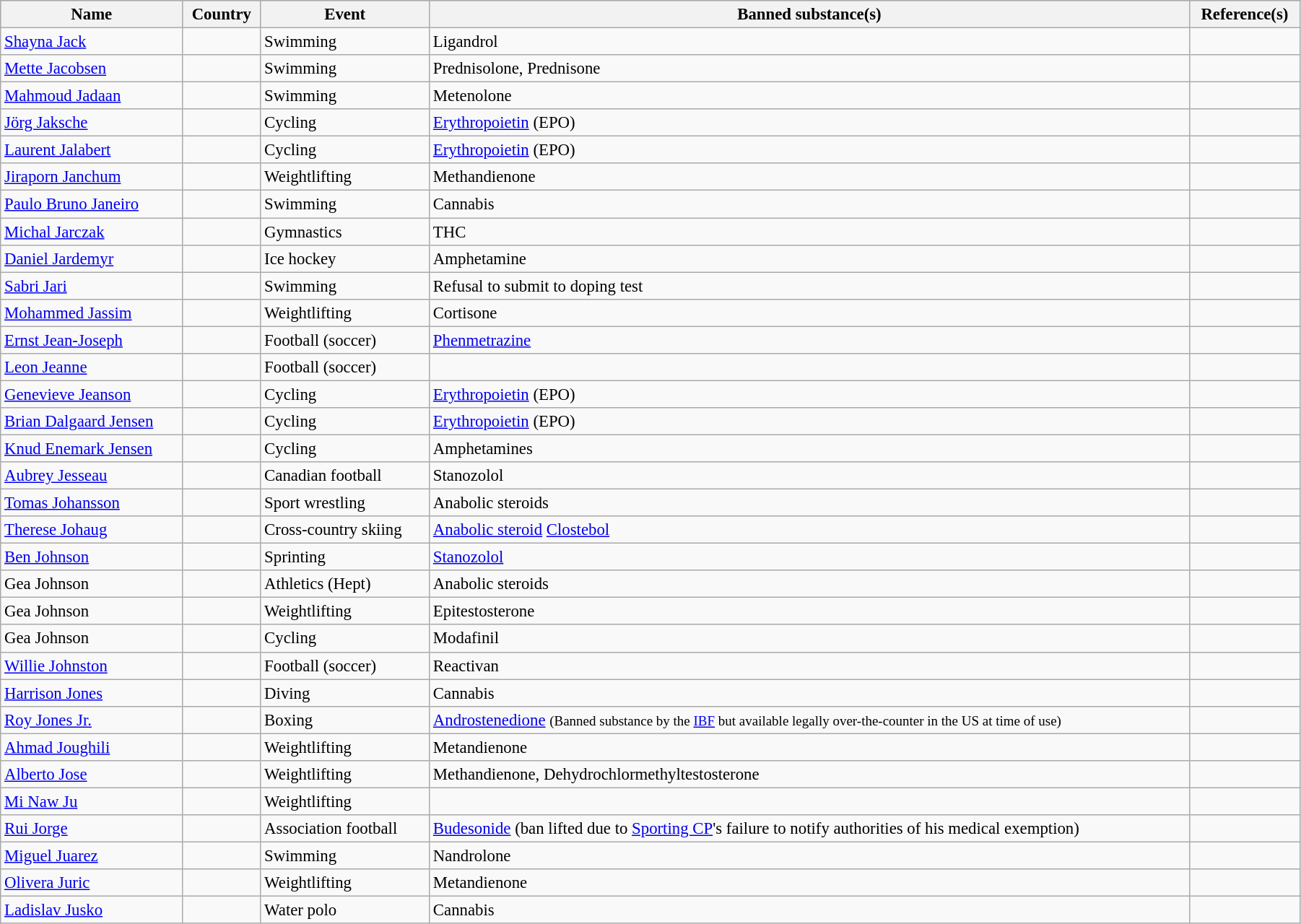<table class="wikitable sortable" style="font-size:95%; width:95%;">
<tr style="background:#ccf; class=;"sortable">
<th>Name</th>
<th>Country</th>
<th>Event</th>
<th>Banned substance(s)</th>
<th>Reference(s)</th>
</tr>
<tr>
<td><a href='#'>Shayna Jack</a></td>
<td></td>
<td>Swimming</td>
<td>Ligandrol</td>
<td></td>
</tr>
<tr>
<td><a href='#'>Mette Jacobsen</a></td>
<td></td>
<td>Swimming</td>
<td>Prednisolone, Prednisone</td>
<td></td>
</tr>
<tr>
<td><a href='#'>Mahmoud Jadaan</a></td>
<td></td>
<td>Swimming</td>
<td>Metenolone</td>
<td></td>
</tr>
<tr>
<td><a href='#'>Jörg Jaksche</a></td>
<td></td>
<td>Cycling</td>
<td><a href='#'>Erythropoietin</a> (EPO)</td>
<td></td>
</tr>
<tr>
<td><a href='#'>Laurent Jalabert</a></td>
<td></td>
<td>Cycling</td>
<td><a href='#'>Erythropoietin</a> (EPO)</td>
<td></td>
</tr>
<tr>
<td><a href='#'>Jiraporn Janchum</a></td>
<td></td>
<td>Weightlifting</td>
<td>Methandienone</td>
<td></td>
</tr>
<tr>
<td><a href='#'>Paulo Bruno Janeiro</a></td>
<td></td>
<td>Swimming</td>
<td>Cannabis</td>
<td></td>
</tr>
<tr>
<td><a href='#'>Michal Jarczak</a></td>
<td></td>
<td>Gymnastics</td>
<td>THC</td>
<td></td>
</tr>
<tr>
<td><a href='#'>Daniel Jardemyr</a></td>
<td></td>
<td>Ice hockey</td>
<td>Amphetamine</td>
<td></td>
</tr>
<tr>
<td><a href='#'>Sabri Jari</a></td>
<td></td>
<td>Swimming</td>
<td>Refusal to submit to doping test</td>
<td></td>
</tr>
<tr>
<td><a href='#'>Mohammed Jassim</a></td>
<td></td>
<td>Weightlifting</td>
<td>Cortisone</td>
<td></td>
</tr>
<tr>
<td><a href='#'>Ernst Jean-Joseph</a></td>
<td></td>
<td>Football (soccer)</td>
<td><a href='#'>Phenmetrazine</a></td>
<td></td>
</tr>
<tr>
<td><a href='#'>Leon Jeanne</a></td>
<td></td>
<td>Football (soccer)</td>
<td></td>
<td></td>
</tr>
<tr>
<td><a href='#'>Genevieve Jeanson</a></td>
<td></td>
<td>Cycling</td>
<td><a href='#'>Erythropoietin</a> (EPO)</td>
<td></td>
</tr>
<tr>
<td><a href='#'>Brian Dalgaard Jensen</a></td>
<td></td>
<td>Cycling</td>
<td><a href='#'>Erythropoietin</a> (EPO)</td>
<td></td>
</tr>
<tr>
<td><a href='#'>Knud Enemark Jensen</a></td>
<td></td>
<td>Cycling</td>
<td>Amphetamines</td>
<td></td>
</tr>
<tr>
<td><a href='#'>Aubrey Jesseau</a></td>
<td></td>
<td>Canadian football</td>
<td>Stanozolol</td>
<td></td>
</tr>
<tr>
<td><a href='#'>Tomas Johansson</a></td>
<td></td>
<td>Sport wrestling</td>
<td>Anabolic steroids</td>
<td></td>
</tr>
<tr>
<td><a href='#'>Therese Johaug</a></td>
<td></td>
<td>Cross-country skiing</td>
<td><a href='#'>Anabolic steroid</a> <a href='#'>Clostebol</a></td>
<td></td>
</tr>
<tr>
<td><a href='#'>Ben Johnson</a></td>
<td></td>
<td>Sprinting</td>
<td><a href='#'>Stanozolol</a></td>
<td></td>
</tr>
<tr>
<td>Gea Johnson</td>
<td></td>
<td>Athletics (Hept)</td>
<td>Anabolic steroids</td>
<td></td>
</tr>
<tr>
<td>Gea Johnson</td>
<td></td>
<td>Weightlifting</td>
<td>Epitestosterone</td>
<td></td>
</tr>
<tr>
<td>Gea Johnson</td>
<td></td>
<td>Cycling</td>
<td>Modafinil</td>
<td></td>
</tr>
<tr>
<td><a href='#'>Willie Johnston</a></td>
<td></td>
<td>Football (soccer)</td>
<td>Reactivan</td>
<td></td>
</tr>
<tr>
<td><a href='#'>Harrison Jones</a></td>
<td></td>
<td>Diving</td>
<td>Cannabis</td>
<td></td>
</tr>
<tr>
<td><a href='#'>Roy Jones Jr.</a></td>
<td></td>
<td>Boxing</td>
<td><a href='#'>Androstenedione</a> <small>(Banned substance by the <a href='#'>IBF</a> but available legally over-the-counter in the US at time of use)</small></td>
<td></td>
</tr>
<tr>
<td><a href='#'>Ahmad Joughili</a></td>
<td></td>
<td>Weightlifting</td>
<td>Metandienone</td>
<td></td>
</tr>
<tr>
<td><a href='#'>Alberto Jose</a></td>
<td></td>
<td>Weightlifting</td>
<td>Methandienone, Dehydrochlormethyltestosterone</td>
<td></td>
</tr>
<tr>
<td><a href='#'>Mi Naw Ju</a></td>
<td></td>
<td>Weightlifting</td>
<td></td>
<td></td>
</tr>
<tr>
<td><a href='#'>Rui Jorge</a></td>
<td></td>
<td>Association football</td>
<td><a href='#'>Budesonide</a> (ban lifted due to <a href='#'>Sporting CP</a>'s failure to notify authorities of his medical exemption)</td>
<td></td>
</tr>
<tr>
<td><a href='#'>Miguel Juarez</a></td>
<td></td>
<td>Swimming</td>
<td>Nandrolone</td>
<td></td>
</tr>
<tr>
<td><a href='#'>Olivera Juric</a></td>
<td></td>
<td>Weightlifting</td>
<td>Metandienone</td>
<td></td>
</tr>
<tr>
<td><a href='#'>Ladislav Jusko</a></td>
<td></td>
<td>Water polo</td>
<td>Cannabis</td>
<td></td>
</tr>
</table>
